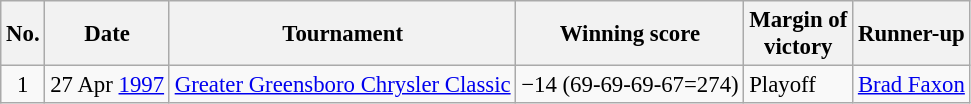<table class="wikitable" style="font-size:95%;">
<tr>
<th>No.</th>
<th>Date</th>
<th>Tournament</th>
<th>Winning score</th>
<th>Margin of<br>victory</th>
<th>Runner-up</th>
</tr>
<tr>
<td align=center>1</td>
<td align=right>27 Apr <a href='#'>1997</a></td>
<td><a href='#'>Greater Greensboro Chrysler Classic</a></td>
<td>−14 (69-69-69-67=274)</td>
<td>Playoff</td>
<td> <a href='#'>Brad Faxon</a></td>
</tr>
</table>
